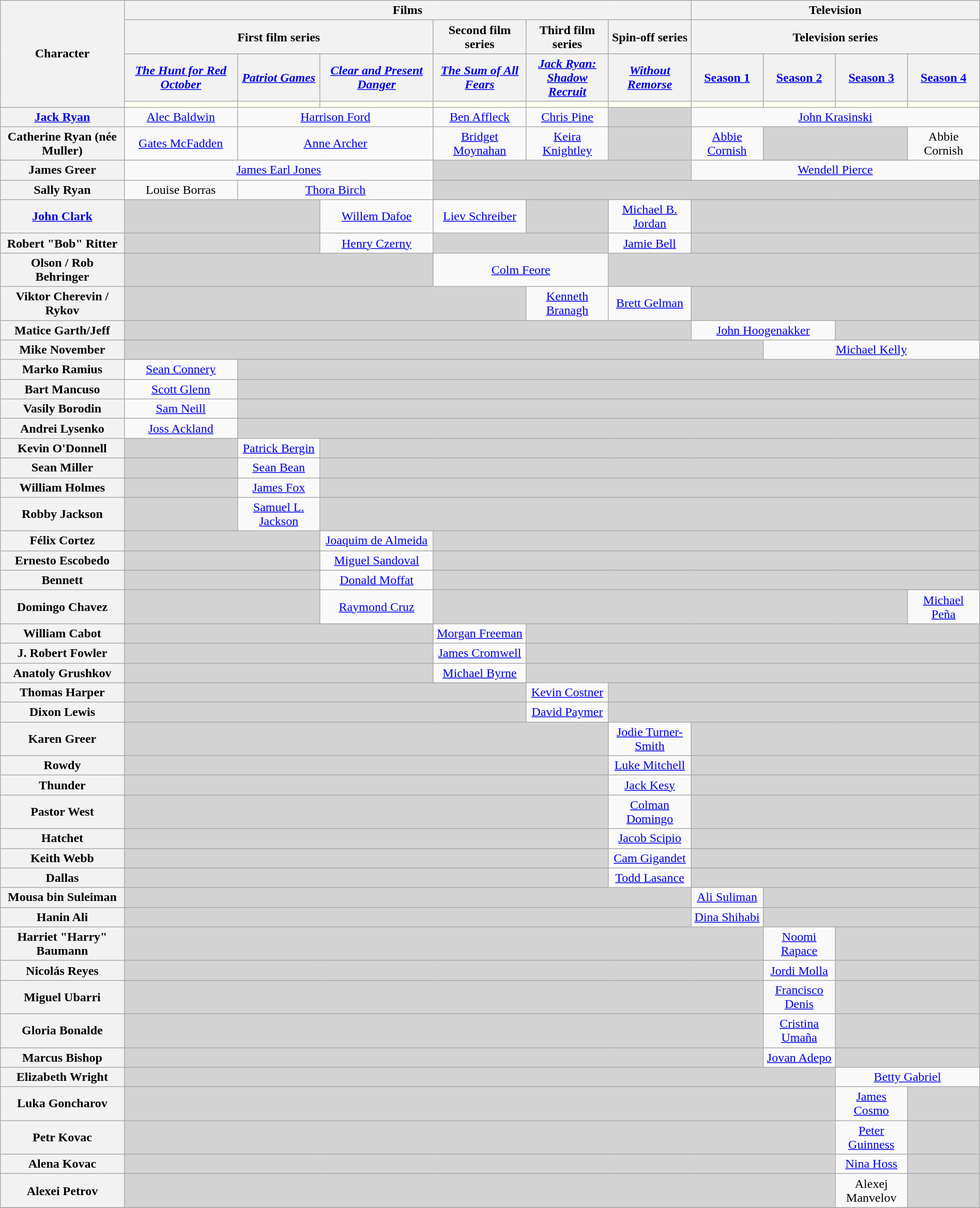<table class="wikitable" style="text-align:center; width:100%">
<tr>
<th rowspan="4" style="width:12%;">Character</th>
<th colspan="6" style="text-align:center;">Films</th>
<th colspan="4" style="text-align:center;">Television</th>
</tr>
<tr>
<th colspan="3" style="text-align:center;">First film series</th>
<th colspan="1" style="text-align:center;">Second film series</th>
<th colspan="1" style="text-align:center;">Third film series</th>
<th colspan="1" style="text-align:center;">Spin-off series</th>
<th colspan="4" style="text-align:center;">Television series</th>
</tr>
<tr>
<th style="text-align:center; width:11.0%;"><a href='#'><em>The Hunt for Red October</em></a></th>
<th style="text-align:center; width:8.0%;"><a href='#'><em>Patriot Games</em></a></th>
<th style="text-align:center; width:11.0%;"><a href='#'><em>Clear and Present Danger</em></a></th>
<th style="text-align:center; width:9.0%;"><a href='#'><em>The Sum of All Fears</em></a></th>
<th style="text-align:center; width:8.0%;"><a href='#'><em>Jack Ryan:<br>Shadow Recruit</em></a></th>
<th style="text-align:center; width:8.0%;"><a href='#'><em>Without Remorse</em></a></th>
<th style="text-align:center; width:7.0%;"><a href='#'>Season 1</a></th>
<th style="text-align:center; width:7.0%;"><a href='#'>Season 2</a></th>
<th style="text-align:center; width:7.0%;"><a href='#'>Season 3</a></th>
<th style="text-align:center; width:7.0%;"><a href='#'>Season 4</a></th>
</tr>
<tr>
<th style="background-color:ivory;"><span></span></th>
<th style="background-color:ivory;"><span></span></th>
<th style="background-color:ivory;"><span></span></th>
<th style="background-color:ivory;"><span></span></th>
<th style="background-color:ivory;"><span></span></th>
<th style="background-color:ivory;"><span></span></th>
<th style="background-color:ivory;"><span></span></th>
<th style="background-color:ivory;"><span></span></th>
<th style="background-color:ivory;"><span></span></th>
<th style="background-color:ivory;"><span></span></th>
</tr>
<tr>
<th><a href='#'>Jack Ryan</a></th>
<td><a href='#'>Alec Baldwin</a></td>
<td colspan="2"><a href='#'>Harrison Ford</a></td>
<td><a href='#'>Ben Affleck</a></td>
<td><a href='#'>Chris Pine</a></td>
<td style="background:lightgrey;"> </td>
<td colspan="4"><a href='#'>John Krasinski</a></td>
</tr>
<tr>
<th>Catherine Ryan (née Muller)</th>
<td><a href='#'>Gates McFadden</a></td>
<td colspan="2"><a href='#'>Anne Archer</a></td>
<td><a href='#'>Bridget Moynahan</a></td>
<td><a href='#'>Keira Knightley</a></td>
<td style="background:lightgrey;"> </td>
<td><a href='#'>Abbie Cornish</a></td>
<td colspan="2" style="background:lightgrey;"> </td>
<td>Abbie Cornish</td>
</tr>
<tr>
<th>James Greer</th>
<td colspan="3"><a href='#'>James Earl Jones</a></td>
<td colspan="3" style="background:lightgrey;"> </td>
<td colspan="4"><a href='#'>Wendell Pierce</a></td>
</tr>
<tr>
<th>Sally Ryan</th>
<td>Louise Borras</td>
<td colspan="2"><a href='#'>Thora Birch</a></td>
<td colspan="7" style="background:lightgrey;"> </td>
</tr>
<tr>
<th><a href='#'>John Clark</a></th>
<td colspan="2" style="background:lightgrey;"> </td>
<td><a href='#'>Willem Dafoe</a></td>
<td><a href='#'>Liev Schreiber</a></td>
<td style="background:lightgrey;"> </td>
<td><a href='#'>Michael B. Jordan</a></td>
<td colspan="4" style="background:lightgrey;"> </td>
</tr>
<tr>
<th>Robert "Bob" Ritter</th>
<td colspan="2" style="background:lightgrey;"> </td>
<td><a href='#'>Henry Czerny</a></td>
<td colspan="2" style="background:lightgrey;"> </td>
<td><a href='#'>Jamie Bell</a></td>
<td colspan="4" style="background:lightgrey;"> </td>
</tr>
<tr>
<th>Olson / Rob Behringer</th>
<td colspan="3" style="background:lightgrey;"> </td>
<td colspan="2"><a href='#'>Colm Feore</a></td>
<td colspan="5" style="background:lightgrey;"> </td>
</tr>
<tr>
<th>Viktor Cherevin / Rykov</th>
<td colspan="4" style="background:lightgrey;"> </td>
<td><a href='#'>Kenneth Branagh</a></td>
<td><a href='#'>Brett Gelman</a></td>
<td colspan="4" style="background:lightgrey;"> </td>
</tr>
<tr>
<th>Matice Garth/Jeff</th>
<td colspan="6" style="background:lightgrey;"> </td>
<td colspan="2"><a href='#'>John Hoogenakker</a></td>
<td colspan="2" style="background:lightgrey;"> </td>
</tr>
<tr>
<th>Mike November</th>
<td colspan="7" style="background:lightgrey;"> </td>
<td colspan="3"><a href='#'>Michael Kelly</a></td>
</tr>
<tr>
<th>Marko Ramius</th>
<td><a href='#'>Sean Connery</a></td>
<td colspan="9" style="background:lightgrey;"> </td>
</tr>
<tr>
<th>Bart Mancuso</th>
<td><a href='#'>Scott Glenn</a></td>
<td colspan="9" style="background:lightgrey;"> </td>
</tr>
<tr>
<th>Vasily Borodin</th>
<td><a href='#'>Sam Neill</a></td>
<td colspan="9" style="background:lightgrey;"> </td>
</tr>
<tr>
<th>Andrei Lysenko</th>
<td><a href='#'>Joss Ackland</a></td>
<td colspan="9" style="background:lightgrey;"> </td>
</tr>
<tr>
<th>Kevin O'Donnell</th>
<td style="background:lightgrey;"> </td>
<td><a href='#'>Patrick Bergin</a></td>
<td colspan="8" style="background:lightgrey;"> </td>
</tr>
<tr>
<th>Sean Miller</th>
<td style="background:lightgrey;"> </td>
<td><a href='#'>Sean Bean</a></td>
<td colspan="8" style="background:lightgrey;"> </td>
</tr>
<tr>
<th>William Holmes</th>
<td style="background:lightgrey;"> </td>
<td><a href='#'>James Fox</a></td>
<td colspan="8" style="background:lightgrey;"> </td>
</tr>
<tr>
<th>Robby Jackson</th>
<td style="background:lightgrey;"> </td>
<td><a href='#'>Samuel L. Jackson</a></td>
<td colspan="8" style="background:lightgrey;"> </td>
</tr>
<tr>
<th>Félix Cortez</th>
<td colspan="2" style="background:lightgrey;"> </td>
<td><a href='#'>Joaquim de Almeida</a></td>
<td colspan="7" style="background:lightgrey;"> </td>
</tr>
<tr>
<th>Ernesto Escobedo</th>
<td colspan="2" style="background:lightgrey;"> </td>
<td><a href='#'>Miguel Sandoval</a></td>
<td colspan="7" style="background:lightgrey;"> </td>
</tr>
<tr>
<th>Bennett</th>
<td colspan="2" style="background:lightgrey;"> </td>
<td><a href='#'>Donald Moffat</a></td>
<td colspan="7" style="background:lightgrey;"> </td>
</tr>
<tr>
<th>Domingo Chavez</th>
<td colspan="2" style="background:lightgrey;"> </td>
<td><a href='#'>Raymond Cruz</a></td>
<td colspan="6" style="background:lightgrey;"> </td>
<td><a href='#'>Michael Peña</a></td>
</tr>
<tr>
<th>William Cabot</th>
<td colspan="3" style="background:lightgrey;"> </td>
<td><a href='#'>Morgan Freeman</a></td>
<td colspan="6" style="background:lightgrey;"> </td>
</tr>
<tr>
<th>J. Robert Fowler</th>
<td colspan="3" style="background:lightgrey;"> </td>
<td><a href='#'>James Cromwell</a></td>
<td colspan="6" style="background:lightgrey;"> </td>
</tr>
<tr>
<th>Anatoly Grushkov</th>
<td colspan="3" style="background:lightgrey;"> </td>
<td><a href='#'>Michael Byrne</a></td>
<td colspan="6" style="background:lightgrey;"> </td>
</tr>
<tr>
<th>Thomas Harper</th>
<td colspan="4" style="background:lightgrey;"> </td>
<td><a href='#'>Kevin Costner</a></td>
<td colspan="5" style="background:lightgrey;"> </td>
</tr>
<tr>
<th>Dixon Lewis</th>
<td colspan="4" style="background:lightgrey;"> </td>
<td><a href='#'>David Paymer</a></td>
<td colspan="5" style="background:lightgrey;"> </td>
</tr>
<tr>
<th>Karen Greer</th>
<td colspan="5" style="background:lightgrey;"> </td>
<td><a href='#'>Jodie Turner-Smith</a></td>
<td colspan="4" style="background:lightgrey;"> </td>
</tr>
<tr>
<th>Rowdy</th>
<td colspan="5" style="background:lightgrey;"> </td>
<td><a href='#'>Luke Mitchell</a></td>
<td colspan="4" style="background:lightgrey;"> </td>
</tr>
<tr>
<th>Thunder</th>
<td colspan="5" style="background:lightgrey;"> </td>
<td><a href='#'>Jack Kesy</a></td>
<td colspan="4" style="background:lightgrey;"> </td>
</tr>
<tr>
<th>Pastor West</th>
<td colspan="5" style="background:lightgrey;"> </td>
<td><a href='#'>Colman Domingo</a></td>
<td colspan="4" style="background:lightgrey;"> </td>
</tr>
<tr>
<th>Hatchet</th>
<td colspan="5" style="background:lightgrey;"> </td>
<td><a href='#'>Jacob Scipio</a></td>
<td colspan="4" style="background:lightgrey;"> </td>
</tr>
<tr>
<th>Keith Webb</th>
<td colspan="5" style="background:lightgrey;"> </td>
<td><a href='#'>Cam Gigandet</a></td>
<td colspan="4" style="background:lightgrey;"> </td>
</tr>
<tr>
<th>Dallas</th>
<td colspan="5" style="background:lightgrey;"> </td>
<td><a href='#'>Todd Lasance</a></td>
<td colspan="4" style="background:lightgrey;"> </td>
</tr>
<tr>
<th>Mousa bin Suleiman</th>
<td colspan="6" style="background:lightgrey;"> </td>
<td><a href='#'>Ali Suliman</a></td>
<td colspan="3" style="background:lightgrey;"> </td>
</tr>
<tr>
<th>Hanin Ali</th>
<td colspan="6" style="background:lightgrey;"> </td>
<td><a href='#'>Dina Shihabi</a></td>
<td colspan="3" style="background:lightgrey;"> </td>
</tr>
<tr>
<th>Harriet "Harry" Baumann</th>
<td colspan="7" style="background:lightgrey;"> </td>
<td><a href='#'>Noomi Rapace</a></td>
<td colspan="3" style="background:lightgrey;"> </td>
</tr>
<tr>
<th>Nicolás Reyes</th>
<td colspan="7" style="background:lightgrey;"> </td>
<td><a href='#'>Jordi Molla</a></td>
<td colspan="3" style="background:lightgrey;"> </td>
</tr>
<tr>
<th>Miguel Ubarri</th>
<td colspan="7" style="background:lightgrey;"> </td>
<td><a href='#'>Francisco Denis</a></td>
<td colspan="3" style="background:lightgrey;"> </td>
</tr>
<tr>
<th>Gloria Bonalde</th>
<td colspan="7" style="background:lightgrey;"> </td>
<td><a href='#'>Cristina Umaña</a></td>
<td colspan="3" style="background:lightgrey;"> </td>
</tr>
<tr>
<th>Marcus Bishop</th>
<td colspan="7" style="background:lightgrey;"> </td>
<td><a href='#'>Jovan Adepo</a></td>
<td colspan="3" style="background:lightgrey;"> </td>
</tr>
<tr>
<th>Elizabeth Wright</th>
<td colspan="8" style="background:lightgrey;"> </td>
<td colspan="2"><a href='#'>Betty Gabriel</a></td>
</tr>
<tr>
<th>Luka Goncharov</th>
<td colspan="8" style="background:lightgrey;"> </td>
<td><a href='#'>James Cosmo</a></td>
<td style="background:lightgrey;"> </td>
</tr>
<tr>
<th>Petr Kovac</th>
<td colspan="8" style="background:lightgrey;"> </td>
<td><a href='#'>Peter Guinness</a></td>
<td style="background:lightgrey;"> </td>
</tr>
<tr>
<th>Alena Kovac</th>
<td colspan="8" style="background:lightgrey;"> </td>
<td><a href='#'>Nina Hoss</a></td>
<td style="background:lightgrey;"> </td>
</tr>
<tr>
<th>Alexei Petrov</th>
<td colspan="8" style="background:lightgrey;"> </td>
<td>Alexej Manvelov</td>
<td style="background:lightgrey;"> </td>
</tr>
<tr>
</tr>
</table>
